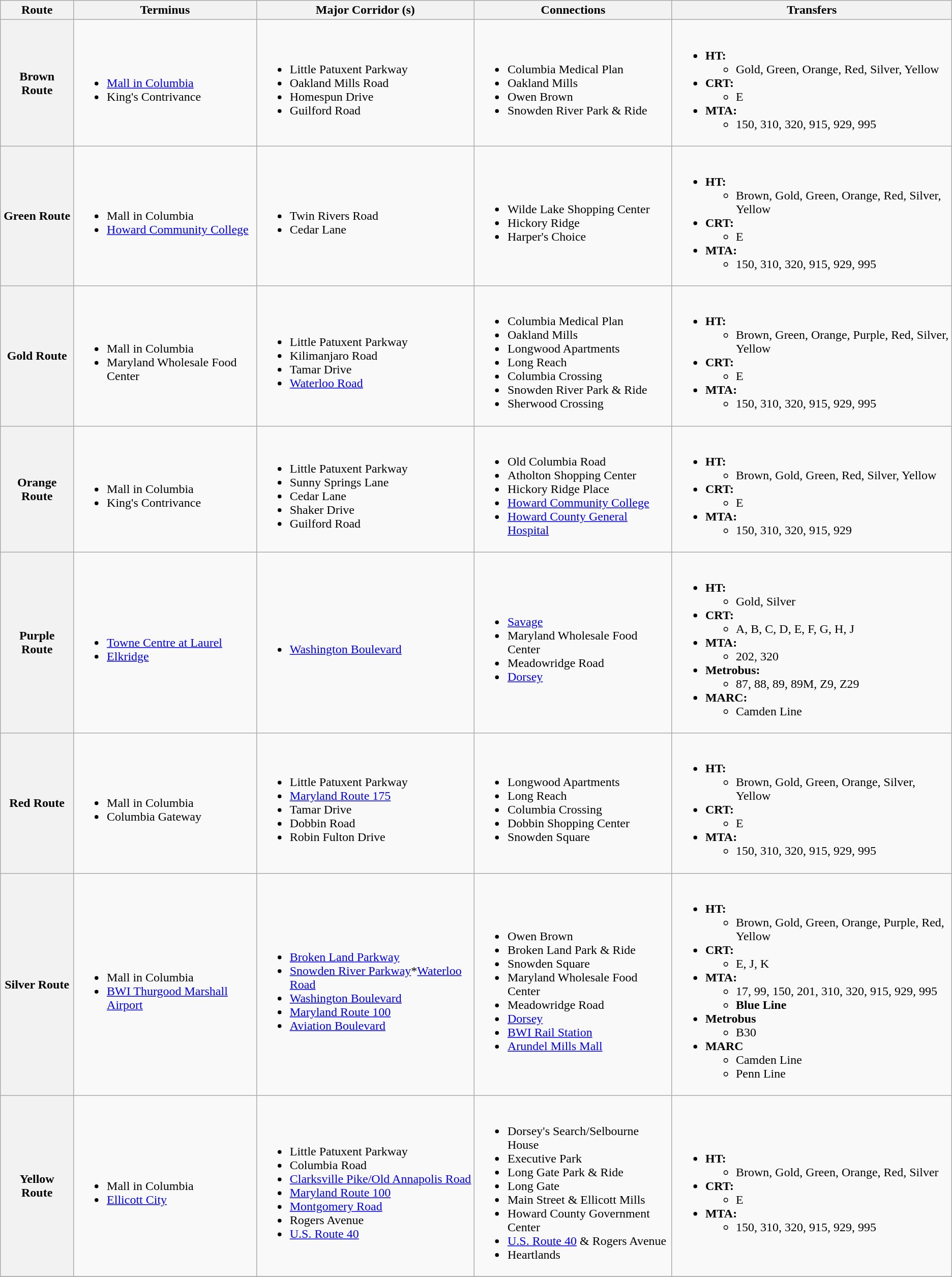<table class=wikitable>
<tr>
<th>Route</th>
<th>Terminus</th>
<th>Major Corridor (s)</th>
<th>Connections</th>
<th>Transfers</th>
</tr>
<tr>
<th>Brown Route</th>
<td><br><ul><li><a href='#'>Mall in Columbia</a></li><li>King's Contrivance</li></ul></td>
<td><br><ul><li>Little Patuxent Parkway</li><li>Oakland Mills Road</li><li>Homespun Drive</li><li>Guilford Road</li></ul></td>
<td><br><ul><li>Columbia Medical Plan</li><li>Oakland Mills</li><li>Owen Brown</li><li>Snowden River Park & Ride</li></ul></td>
<td><br><ul><li><strong>HT:</strong><ul><li>Gold, Green, Orange, Red, Silver, Yellow</li></ul></li><li><strong>CRT:</strong><ul><li>E</li></ul></li><li><strong>MTA:</strong><ul><li>150, 310, 320, 915, 929, 995</li></ul></li></ul></td>
</tr>
<tr>
<th>Green Route</th>
<td><br><ul><li>Mall in Columbia</li><li><a href='#'>Howard Community College</a></li></ul></td>
<td><br><ul><li>Twin Rivers Road</li><li>Cedar Lane</li></ul></td>
<td><br><ul><li>Wilde Lake Shopping Center</li><li>Hickory Ridge</li><li>Harper's Choice</li></ul></td>
<td><br><ul><li><strong>HT:</strong><ul><li>Brown, Gold, Green, Orange, Red, Silver, Yellow</li></ul></li><li><strong>CRT:</strong><ul><li>E</li></ul></li><li><strong>MTA:</strong><ul><li>150, 310, 320, 915, 929, 995</li></ul></li></ul></td>
</tr>
<tr>
<th>Gold Route</th>
<td><br><ul><li>Mall in Columbia</li><li>Maryland Wholesale Food Center</li></ul></td>
<td><br><ul><li>Little Patuxent Parkway</li><li>Kilimanjaro Road</li><li>Tamar Drive</li><li><a href='#'>Waterloo Road</a></li></ul></td>
<td><br><ul><li>Columbia Medical Plan</li><li>Oakland Mills</li><li>Longwood Apartments</li><li>Long Reach</li><li>Columbia Crossing</li><li>Snowden River Park & Ride</li><li>Sherwood Crossing</li></ul></td>
<td><br><ul><li><strong>HT:</strong><ul><li>Brown, Green, Orange, Purple, Red, Silver, Yellow</li></ul></li><li><strong>CRT:</strong><ul><li>E</li></ul></li><li><strong>MTA:</strong><ul><li>150, 310, 320, 915, 929, 995</li></ul></li></ul></td>
</tr>
<tr>
<th>Orange Route</th>
<td><br><ul><li>Mall in Columbia</li><li>King's Contrivance</li></ul></td>
<td><br><ul><li>Little Patuxent Parkway</li><li>Sunny Springs Lane</li><li>Cedar Lane</li><li>Shaker Drive</li><li>Guilford Road</li></ul></td>
<td><br><ul><li>Old Columbia Road</li><li>Atholton Shopping Center</li><li>Hickory Ridge Place</li><li><a href='#'>Howard Community College</a></li><li><a href='#'>Howard County General Hospital</a></li></ul></td>
<td><br><ul><li><strong>HT:</strong><ul><li>Brown, Gold, Green, Red, Silver, Yellow</li></ul></li><li><strong>CRT:</strong><ul><li>E</li></ul></li><li><strong>MTA:</strong><ul><li>150, 310, 320, 915, 929</li></ul></li></ul></td>
</tr>
<tr>
<th>Purple Route</th>
<td><br><ul><li><a href='#'>Towne Centre at Laurel</a></li><li><a href='#'>Elkridge</a></li></ul></td>
<td><br><ul><li><a href='#'>Washington Boulevard</a></li></ul></td>
<td><br><ul><li><a href='#'>Savage</a></li><li>Maryland Wholesale Food Center</li><li>Meadowridge Road</li><li><a href='#'>Dorsey</a></li></ul></td>
<td><br><ul><li><strong>HT:</strong><ul><li>Gold, Silver</li></ul></li><li><strong>CRT:</strong><ul><li>A, B, C, D, E, F, G, H, J</li></ul></li><li><strong>MTA:</strong><ul><li>202, 320</li></ul></li><li><strong>Metrobus:</strong><ul><li>87, 88, 89, 89M, Z9, Z29</li></ul></li><li><strong>MARC:</strong><ul><li>Camden Line</li></ul></li></ul></td>
</tr>
<tr>
<th>Red Route</th>
<td><br><ul><li>Mall in Columbia</li><li>Columbia Gateway</li></ul></td>
<td><br><ul><li>Little Patuxent Parkway</li><li><a href='#'>Maryland Route 175</a></li><li>Tamar Drive</li><li>Dobbin Road</li><li>Robin Fulton Drive</li></ul></td>
<td><br><ul><li>Longwood Apartments</li><li>Long Reach</li><li>Columbia Crossing</li><li>Dobbin Shopping Center</li><li>Snowden Square</li></ul></td>
<td><br><ul><li><strong>HT:</strong><ul><li>Brown, Gold, Green, Orange, Silver, Yellow</li></ul></li><li><strong>CRT:</strong><ul><li>E</li></ul></li><li><strong>MTA:</strong><ul><li>150, 310, 320, 915, 929, 995</li></ul></li></ul></td>
</tr>
<tr>
<th>Silver Route</th>
<td><br><ul><li>Mall in Columbia</li><li><a href='#'>BWI Thurgood Marshall Airport</a></li></ul></td>
<td><br><ul><li><a href='#'>Broken Land Parkway</a></li><li><a href='#'>Snowden River Parkway</a>*<a href='#'>Waterloo Road</a></li><li><a href='#'>Washington Boulevard</a></li><li><a href='#'>Maryland Route 100</a></li><li><a href='#'>Aviation Boulevard</a></li></ul></td>
<td><br><ul><li>Owen Brown</li><li>Broken Land Park & Ride</li><li>Snowden Square</li><li>Maryland Wholesale Food Center</li><li>Meadowridge Road</li><li><a href='#'>Dorsey</a></li><li><a href='#'>BWI Rail Station</a></li><li><a href='#'>Arundel Mills Mall</a></li></ul></td>
<td><br><ul><li><strong>HT:</strong><ul><li>Brown, Gold, Green, Orange, Purple, Red, Yellow</li></ul></li><li><strong>CRT:</strong><ul><li>E, J, K</li></ul></li><li><strong>MTA:</strong><ul><li>17, 99, 150, 201, 310, 320, 915, 929, 995</li><li><strong>Blue Line</strong></li></ul></li><li><strong>Metrobus</strong><ul><li>B30</li></ul></li><li><strong>MARC</strong><ul><li>Camden Line</li><li>Penn Line</li></ul></li></ul></td>
</tr>
<tr>
<th>Yellow Route</th>
<td><br><ul><li>Mall in Columbia</li><li><a href='#'>Ellicott City</a></li></ul></td>
<td><br><ul><li>Little Patuxent Parkway</li><li>Columbia Road</li><li><a href='#'>Clarksville Pike/Old Annapolis Road</a></li><li><a href='#'>Maryland Route 100</a></li><li><a href='#'>Montgomery Road</a></li><li>Rogers Avenue</li><li><a href='#'>U.S. Route 40</a></li></ul></td>
<td><br><ul><li>Dorsey's Search/Selbourne House</li><li>Executive Park</li><li>Long Gate Park & Ride</li><li>Long Gate</li><li>Main Street & Ellicott Mills</li><li>Howard County Government Center</li><li><a href='#'>U.S. Route 40</a> & Rogers Avenue</li><li>Heartlands</li></ul></td>
<td><br><ul><li><strong>HT:</strong><ul><li>Brown, Gold, Green, Orange, Red, Silver</li></ul></li><li><strong>CRT:</strong><ul><li>E</li></ul></li><li><strong>MTA:</strong><ul><li>150, 310, 320, 915, 929, 995</li></ul></li></ul></td>
</tr>
<tr>
</tr>
</table>
